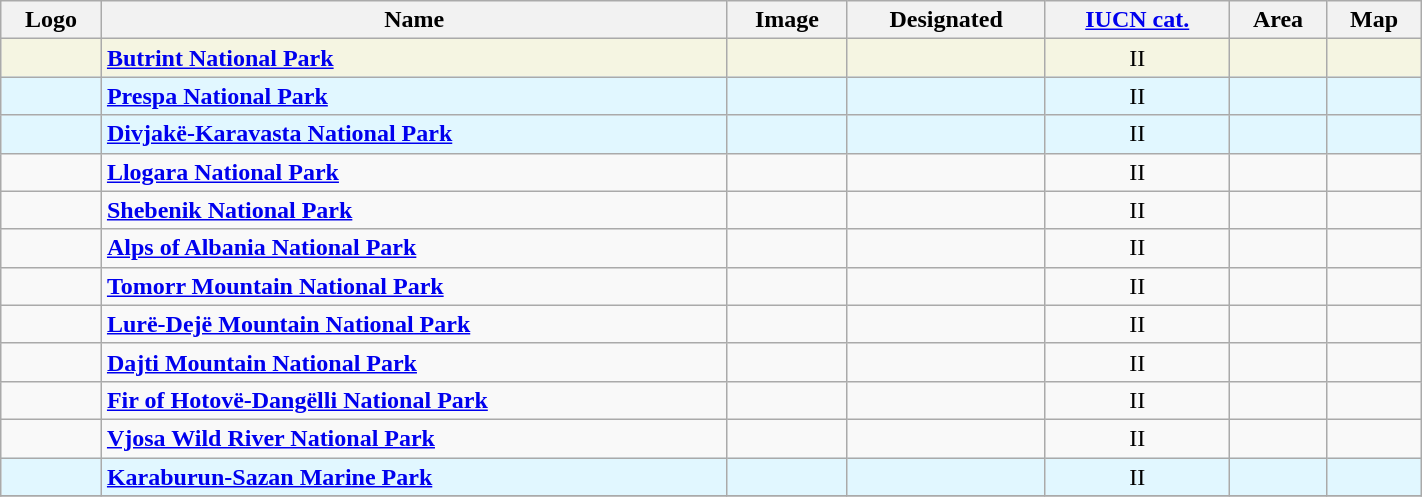<table class="wikitable sortable"; width="75%">
<tr>
<th>Logo</th>
<th>Name</th>
<th class="unsortable">Image</th>
<th>Designated</th>
<th><a href='#'>IUCN cat.</a></th>
<th>Area</th>
<th class="unsortable">Map</th>
</tr>
<tr bgcolor="#f5f5e2">
<td align="center"></td>
<td><strong><a href='#'>Butrint National Park</a></strong></td>
<td align="center"></td>
<td></td>
<td align="center">II</td>
<td></td>
<td></td>
</tr>
<tr bgcolor="#e1f7ff">
<td align="center"></td>
<td><strong><a href='#'>Prespa National Park</a></strong></td>
<td align="center"></td>
<td></td>
<td align="center">II</td>
<td></td>
<td></td>
</tr>
<tr bgcolor="#e1f7ff">
<td align="center"></td>
<td><strong><a href='#'>Divjakë-Karavasta National Park</a></strong></td>
<td align="center"></td>
<td></td>
<td align="center">II</td>
<td></td>
<td></td>
</tr>
<tr>
<td align="center"></td>
<td><strong><a href='#'>Llogara National Park</a></strong></td>
<td align="center"></td>
<td></td>
<td align="center">II</td>
<td></td>
<td></td>
</tr>
<tr>
<td align="center"></td>
<td><strong><a href='#'>Shebenik National Park</a></strong></td>
<td align="center"></td>
<td></td>
<td align="center">II</td>
<td></td>
<td></td>
</tr>
<tr>
<td align="center"></td>
<td><strong><a href='#'>Alps of Albania National Park</a></strong></td>
<td align="center"></td>
<td></td>
<td align="center">II</td>
<td></td>
<td></td>
</tr>
<tr>
<td align="center"></td>
<td><strong><a href='#'>Tomorr Mountain National Park</a></strong></td>
<td align="center"></td>
<td></td>
<td align="center">II</td>
<td></td>
<td></td>
</tr>
<tr>
<td align="center"></td>
<td><strong><a href='#'>Lurë-Dejë Mountain National Park</a></strong></td>
<td align="center"></td>
<td></td>
<td align="center">II</td>
<td></td>
<td></td>
</tr>
<tr>
<td align="center"></td>
<td><strong><a href='#'>Dajti Mountain National Park</a></strong></td>
<td align="center"></td>
<td></td>
<td align="center">II</td>
<td></td>
<td></td>
</tr>
<tr>
<td align="center"></td>
<td><strong><a href='#'>Fir of Hotovë-Dangëlli National Park</a></strong></td>
<td align="center"></td>
<td></td>
<td align="center">II</td>
<td></td>
<td></td>
</tr>
<tr>
<td align="center"></td>
<td><strong><a href='#'>Vjosa Wild River National Park</a></strong></td>
<td align="center"></td>
<td></td>
<td align="center">II</td>
<td></td>
<td></td>
</tr>
<tr bgcolor="#e1f7ff">
<td align="center"></td>
<td><strong><a href='#'>Karaburun-Sazan Marine Park</a></strong></td>
<td align="center"></td>
<td></td>
<td align="center">II</td>
<td></td>
<td></td>
</tr>
<tr>
</tr>
</table>
